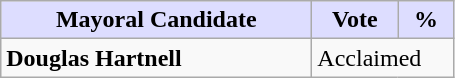<table class="wikitable">
<tr>
<th style="background:#ddf; width:200px;">Mayoral Candidate</th>
<th style="background:#ddf; width:50px;">Vote</th>
<th style="background:#ddf; width:30px;">%</th>
</tr>
<tr>
<td><strong>Douglas Hartnell</strong></td>
<td colspan="2">Acclaimed</td>
</tr>
</table>
